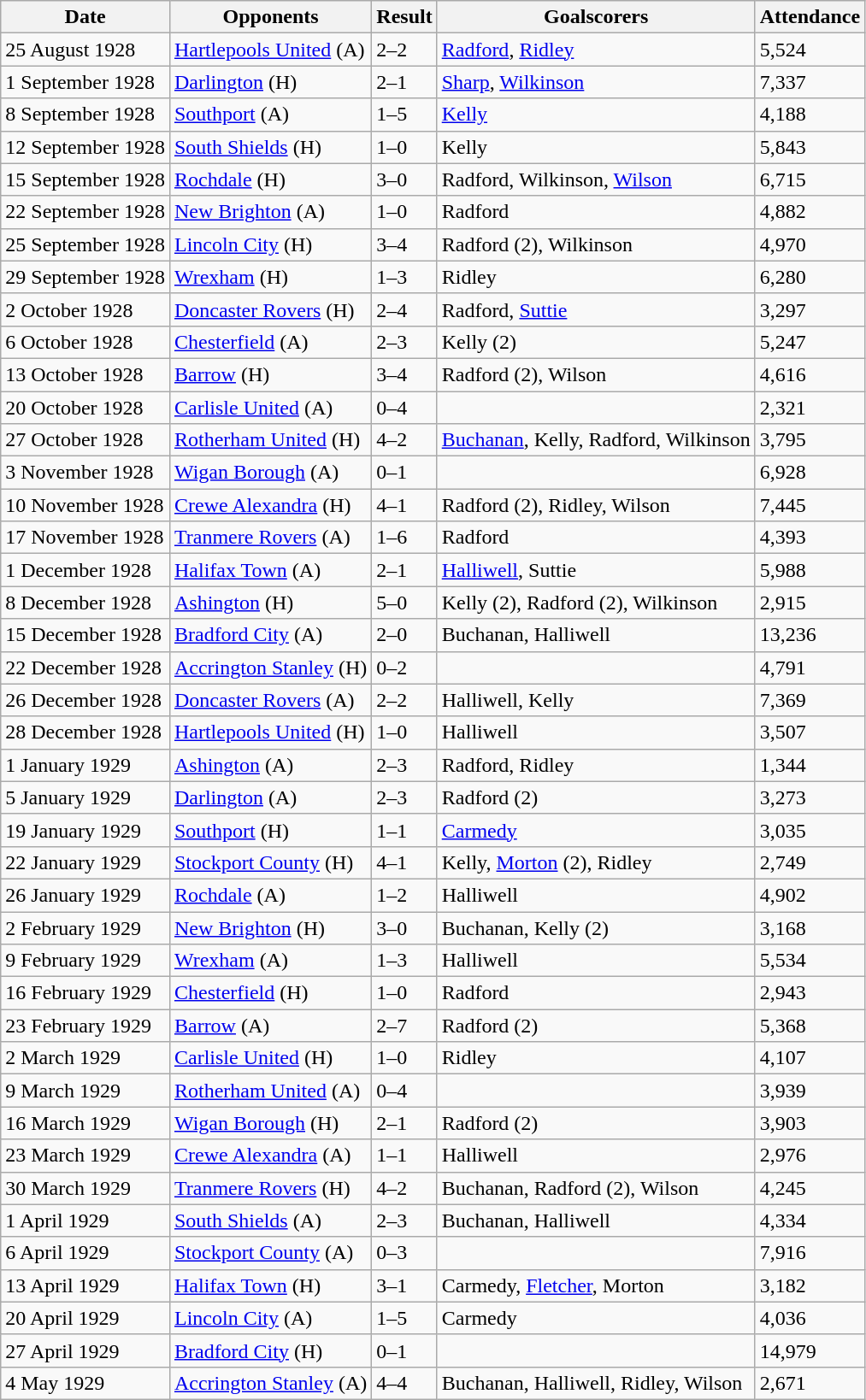<table class="wikitable">
<tr>
<th>Date</th>
<th>Opponents</th>
<th>Result</th>
<th>Goalscorers</th>
<th>Attendance</th>
</tr>
<tr>
<td>25 August 1928</td>
<td><a href='#'>Hartlepools United</a> (A)</td>
<td>2–2</td>
<td><a href='#'>Radford</a>, <a href='#'>Ridley</a></td>
<td>5,524</td>
</tr>
<tr>
<td>1 September 1928</td>
<td><a href='#'>Darlington</a> (H)</td>
<td>2–1</td>
<td><a href='#'>Sharp</a>, <a href='#'>Wilkinson</a></td>
<td>7,337</td>
</tr>
<tr>
<td>8 September 1928</td>
<td><a href='#'>Southport</a> (A)</td>
<td>1–5</td>
<td><a href='#'>Kelly</a></td>
<td>4,188</td>
</tr>
<tr>
<td>12 September 1928</td>
<td><a href='#'>South Shields</a> (H)</td>
<td>1–0</td>
<td>Kelly</td>
<td>5,843</td>
</tr>
<tr>
<td>15 September 1928</td>
<td><a href='#'>Rochdale</a> (H)</td>
<td>3–0</td>
<td>Radford, Wilkinson, <a href='#'>Wilson</a></td>
<td>6,715</td>
</tr>
<tr>
<td>22 September 1928</td>
<td><a href='#'>New Brighton</a> (A)</td>
<td>1–0</td>
<td>Radford</td>
<td>4,882</td>
</tr>
<tr>
<td>25 September 1928</td>
<td><a href='#'>Lincoln City</a> (H)</td>
<td>3–4</td>
<td>Radford (2), Wilkinson</td>
<td>4,970</td>
</tr>
<tr>
<td>29 September 1928</td>
<td><a href='#'>Wrexham</a> (H)</td>
<td>1–3</td>
<td>Ridley</td>
<td>6,280</td>
</tr>
<tr>
<td>2 October 1928</td>
<td><a href='#'>Doncaster Rovers</a> (H)</td>
<td>2–4</td>
<td>Radford, <a href='#'>Suttie</a></td>
<td>3,297</td>
</tr>
<tr>
<td>6 October 1928</td>
<td><a href='#'>Chesterfield</a> (A)</td>
<td>2–3</td>
<td>Kelly (2)</td>
<td>5,247</td>
</tr>
<tr>
<td>13 October 1928</td>
<td><a href='#'>Barrow</a> (H)</td>
<td>3–4</td>
<td>Radford (2), Wilson</td>
<td>4,616</td>
</tr>
<tr>
<td>20 October 1928</td>
<td><a href='#'>Carlisle United</a> (A)</td>
<td>0–4</td>
<td></td>
<td>2,321</td>
</tr>
<tr>
<td>27 October 1928</td>
<td><a href='#'>Rotherham United</a> (H)</td>
<td>4–2</td>
<td><a href='#'>Buchanan</a>, Kelly, Radford, Wilkinson</td>
<td>3,795</td>
</tr>
<tr>
<td>3 November 1928</td>
<td><a href='#'>Wigan Borough</a> (A)</td>
<td>0–1</td>
<td></td>
<td>6,928</td>
</tr>
<tr>
<td>10 November 1928</td>
<td><a href='#'>Crewe Alexandra</a> (H)</td>
<td>4–1</td>
<td>Radford (2), Ridley, Wilson</td>
<td>7,445</td>
</tr>
<tr>
<td>17 November 1928</td>
<td><a href='#'>Tranmere Rovers</a> (A)</td>
<td>1–6</td>
<td>Radford</td>
<td>4,393</td>
</tr>
<tr>
<td>1 December 1928</td>
<td><a href='#'>Halifax Town</a> (A)</td>
<td>2–1</td>
<td><a href='#'>Halliwell</a>, Suttie</td>
<td>5,988</td>
</tr>
<tr>
<td>8 December 1928</td>
<td><a href='#'>Ashington</a> (H)</td>
<td>5–0</td>
<td>Kelly (2), Radford (2), Wilkinson</td>
<td>2,915</td>
</tr>
<tr>
<td>15 December 1928</td>
<td><a href='#'>Bradford City</a> (A)</td>
<td>2–0</td>
<td>Buchanan, Halliwell</td>
<td>13,236</td>
</tr>
<tr>
<td>22 December 1928</td>
<td><a href='#'>Accrington Stanley</a> (H)</td>
<td>0–2</td>
<td></td>
<td>4,791</td>
</tr>
<tr>
<td>26 December 1928</td>
<td><a href='#'>Doncaster Rovers</a> (A)</td>
<td>2–2</td>
<td>Halliwell, Kelly</td>
<td>7,369</td>
</tr>
<tr>
<td>28 December 1928</td>
<td><a href='#'>Hartlepools United</a> (H)</td>
<td>1–0</td>
<td>Halliwell</td>
<td>3,507</td>
</tr>
<tr>
<td>1 January 1929</td>
<td><a href='#'>Ashington</a> (A)</td>
<td>2–3</td>
<td>Radford, Ridley</td>
<td>1,344</td>
</tr>
<tr>
<td>5 January 1929</td>
<td><a href='#'>Darlington</a> (A)</td>
<td>2–3</td>
<td>Radford (2)</td>
<td>3,273</td>
</tr>
<tr>
<td>19 January 1929</td>
<td><a href='#'>Southport</a> (H)</td>
<td>1–1</td>
<td><a href='#'>Carmedy</a></td>
<td>3,035</td>
</tr>
<tr>
<td>22 January 1929</td>
<td><a href='#'>Stockport County</a> (H)</td>
<td>4–1</td>
<td>Kelly, <a href='#'>Morton</a> (2), Ridley</td>
<td>2,749</td>
</tr>
<tr>
<td>26 January 1929</td>
<td><a href='#'>Rochdale</a> (A)</td>
<td>1–2</td>
<td>Halliwell</td>
<td>4,902</td>
</tr>
<tr>
<td>2 February 1929</td>
<td><a href='#'>New Brighton</a> (H)</td>
<td>3–0</td>
<td>Buchanan, Kelly (2)</td>
<td>3,168</td>
</tr>
<tr>
<td>9 February 1929</td>
<td><a href='#'>Wrexham</a> (A)</td>
<td>1–3</td>
<td>Halliwell</td>
<td>5,534</td>
</tr>
<tr>
<td>16 February 1929</td>
<td><a href='#'>Chesterfield</a> (H)</td>
<td>1–0</td>
<td>Radford</td>
<td>2,943</td>
</tr>
<tr>
<td>23 February 1929</td>
<td><a href='#'>Barrow</a> (A)</td>
<td>2–7</td>
<td>Radford (2)</td>
<td>5,368</td>
</tr>
<tr>
<td>2 March 1929</td>
<td><a href='#'>Carlisle United</a> (H)</td>
<td>1–0</td>
<td>Ridley</td>
<td>4,107</td>
</tr>
<tr>
<td>9 March 1929</td>
<td><a href='#'>Rotherham United</a> (A)</td>
<td>0–4</td>
<td></td>
<td>3,939</td>
</tr>
<tr>
<td>16 March 1929</td>
<td><a href='#'>Wigan Borough</a> (H)</td>
<td>2–1</td>
<td>Radford (2)</td>
<td>3,903</td>
</tr>
<tr>
<td>23 March 1929</td>
<td><a href='#'>Crewe Alexandra</a> (A)</td>
<td>1–1</td>
<td>Halliwell</td>
<td>2,976</td>
</tr>
<tr>
<td>30 March 1929</td>
<td><a href='#'>Tranmere Rovers</a> (H)</td>
<td>4–2</td>
<td>Buchanan, Radford (2), Wilson</td>
<td>4,245</td>
</tr>
<tr>
<td>1 April 1929</td>
<td><a href='#'>South Shields</a> (A)</td>
<td>2–3</td>
<td>Buchanan, Halliwell</td>
<td>4,334</td>
</tr>
<tr>
<td>6 April 1929</td>
<td><a href='#'>Stockport County</a> (A)</td>
<td>0–3</td>
<td></td>
<td>7,916</td>
</tr>
<tr>
<td>13 April 1929</td>
<td><a href='#'>Halifax Town</a> (H)</td>
<td>3–1</td>
<td>Carmedy, <a href='#'>Fletcher</a>, Morton</td>
<td>3,182</td>
</tr>
<tr>
<td>20 April 1929</td>
<td><a href='#'>Lincoln City</a> (A)</td>
<td>1–5</td>
<td>Carmedy</td>
<td>4,036</td>
</tr>
<tr>
<td>27 April 1929</td>
<td><a href='#'>Bradford City</a> (H)</td>
<td>0–1</td>
<td></td>
<td>14,979</td>
</tr>
<tr>
<td>4 May 1929</td>
<td><a href='#'>Accrington Stanley</a> (A)</td>
<td>4–4</td>
<td>Buchanan, Halliwell, Ridley, Wilson</td>
<td>2,671</td>
</tr>
</table>
